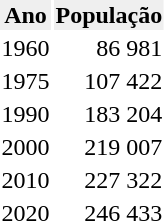<table>
<tr>
<th style="background:#efefef;">Ano</th>
<th style="background:#efefef;">População</th>
</tr>
<tr ---->
<td>1960</td>
<td align="right">86 981</td>
</tr>
<tr ---->
<td>1975</td>
<td align="right">107 422</td>
</tr>
<tr ---->
<td>1990</td>
<td align="right">183 204</td>
</tr>
<tr ---->
<td>2000</td>
<td align="right">219 007</td>
</tr>
<tr ---->
<td>2010</td>
<td align="right">227 322</td>
</tr>
<tr ---->
<td>2020</td>
<td align="right">246 433</td>
</tr>
</table>
